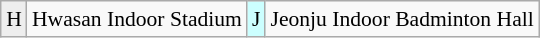<table class="wikitable" style="margin:0.5em auto; font-size:90%; text-align:center">
<tr>
<td bgcolor="#EEEEEE">H</td>
<td>Hwasan Indoor Stadium</td>
<td bgcolor="#CCFFFF">J</td>
<td>Jeonju Indoor Badminton Hall</td>
</tr>
</table>
